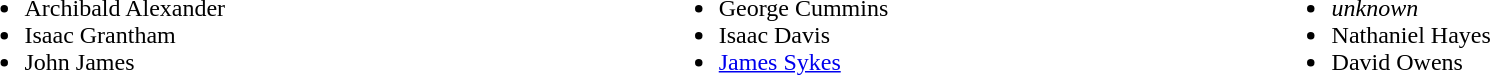<table width=100%>
<tr valign=top>
<td><br><ul><li>Archibald Alexander</li><li>Isaac Grantham</li><li>John James</li></ul></td>
<td><br><ul><li>George Cummins</li><li>Isaac Davis</li><li><a href='#'>James Sykes</a></li></ul></td>
<td><br><ul><li><em>unknown</em></li><li>Nathaniel Hayes</li><li>David Owens</li></ul></td>
</tr>
</table>
